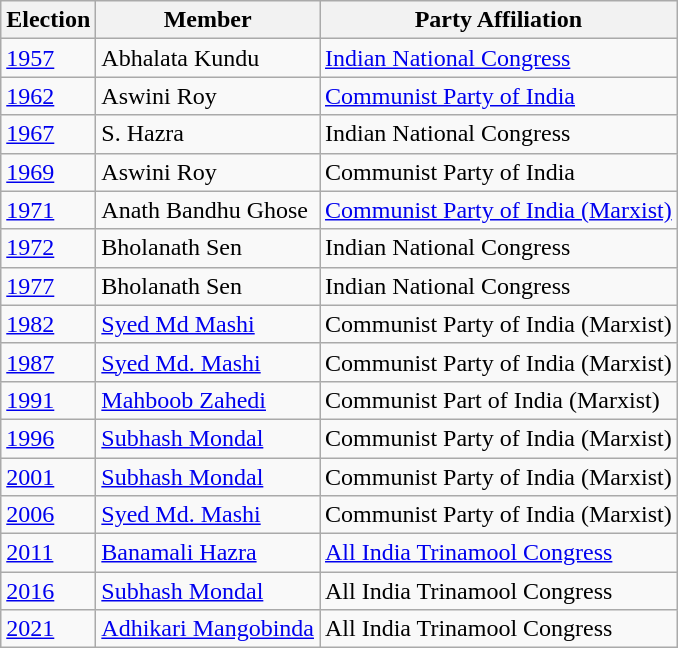<table class="wikitable sortable">
<tr>
<th>Election</th>
<th>Member</th>
<th>Party Affiliation</th>
</tr>
<tr>
<td><a href='#'>1957</a></td>
<td>Abhalata Kundu</td>
<td><a href='#'>Indian National Congress</a></td>
</tr>
<tr>
<td><a href='#'>1962</a></td>
<td>Aswini Roy</td>
<td><a href='#'>Communist Party of India</a></td>
</tr>
<tr>
<td><a href='#'>1967</a></td>
<td>S. Hazra</td>
<td>Indian National Congress</td>
</tr>
<tr>
<td><a href='#'>1969</a></td>
<td>Aswini Roy</td>
<td>Communist Party of India</td>
</tr>
<tr>
<td><a href='#'>1971</a></td>
<td>Anath Bandhu Ghose</td>
<td><a href='#'>Communist Party of India (Marxist)</a></td>
</tr>
<tr>
<td><a href='#'>1972</a></td>
<td>Bholanath Sen</td>
<td>Indian National Congress</td>
</tr>
<tr>
<td><a href='#'>1977</a></td>
<td>Bholanath Sen</td>
<td>Indian National Congress</td>
</tr>
<tr>
<td><a href='#'>1982</a></td>
<td><a href='#'>Syed Md Mashi</a></td>
<td>Communist Party of India (Marxist)</td>
</tr>
<tr>
<td><a href='#'>1987</a></td>
<td><a href='#'>Syed Md. Mashi</a></td>
<td>Communist Party of India (Marxist)</td>
</tr>
<tr>
<td><a href='#'>1991</a></td>
<td><a href='#'>Mahboob Zahedi</a></td>
<td>Communist Part of India (Marxist)</td>
</tr>
<tr>
<td><a href='#'>1996</a></td>
<td><a href='#'>Subhash Mondal</a></td>
<td>Communist Party of India (Marxist)</td>
</tr>
<tr>
<td><a href='#'>2001</a></td>
<td><a href='#'>Subhash Mondal</a></td>
<td>Communist Party of India (Marxist)</td>
</tr>
<tr>
<td><a href='#'>2006</a></td>
<td><a href='#'>Syed Md. Mashi</a></td>
<td>Communist Party of India (Marxist)</td>
</tr>
<tr>
<td><a href='#'>2011</a></td>
<td><a href='#'>Banamali Hazra</a></td>
<td><a href='#'>All India Trinamool Congress</a></td>
</tr>
<tr>
<td><a href='#'>2016</a></td>
<td><a href='#'>Subhash Mondal</a></td>
<td>All India Trinamool Congress</td>
</tr>
<tr>
<td><a href='#'>2021</a></td>
<td><a href='#'>Adhikari Mangobinda</a></td>
<td>All India Trinamool Congress</td>
</tr>
</table>
